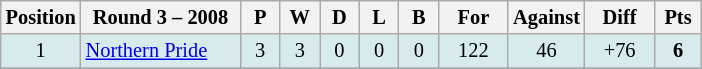<table class="wikitable" style="text-align:center; font-size:85%;">
<tr>
<th width=40 abbr="Position">Position</th>
<th width=100>Round 3 – 2008</th>
<th width=20 abbr="Played">P</th>
<th width=20 abbr="Won">W</th>
<th width=20 abbr="Drawn">D</th>
<th width=20 abbr="Lost">L</th>
<th width=20 abbr="Bye">B</th>
<th width=40 abbr="Points for">For</th>
<th width=40 abbr="Points against">Against</th>
<th width=40 abbr="Points difference">Diff</th>
<th width=25 abbr="Points">Pts</th>
</tr>
<tr style="background: #d7ebed;">
<td>1</td>
<td style="text-align:left;"> <a href='#'>Northern Pride</a></td>
<td>3</td>
<td>3</td>
<td>0</td>
<td>0</td>
<td>0</td>
<td>122</td>
<td>46</td>
<td>+76</td>
<td><strong>6</strong></td>
</tr>
<tr>
</tr>
</table>
